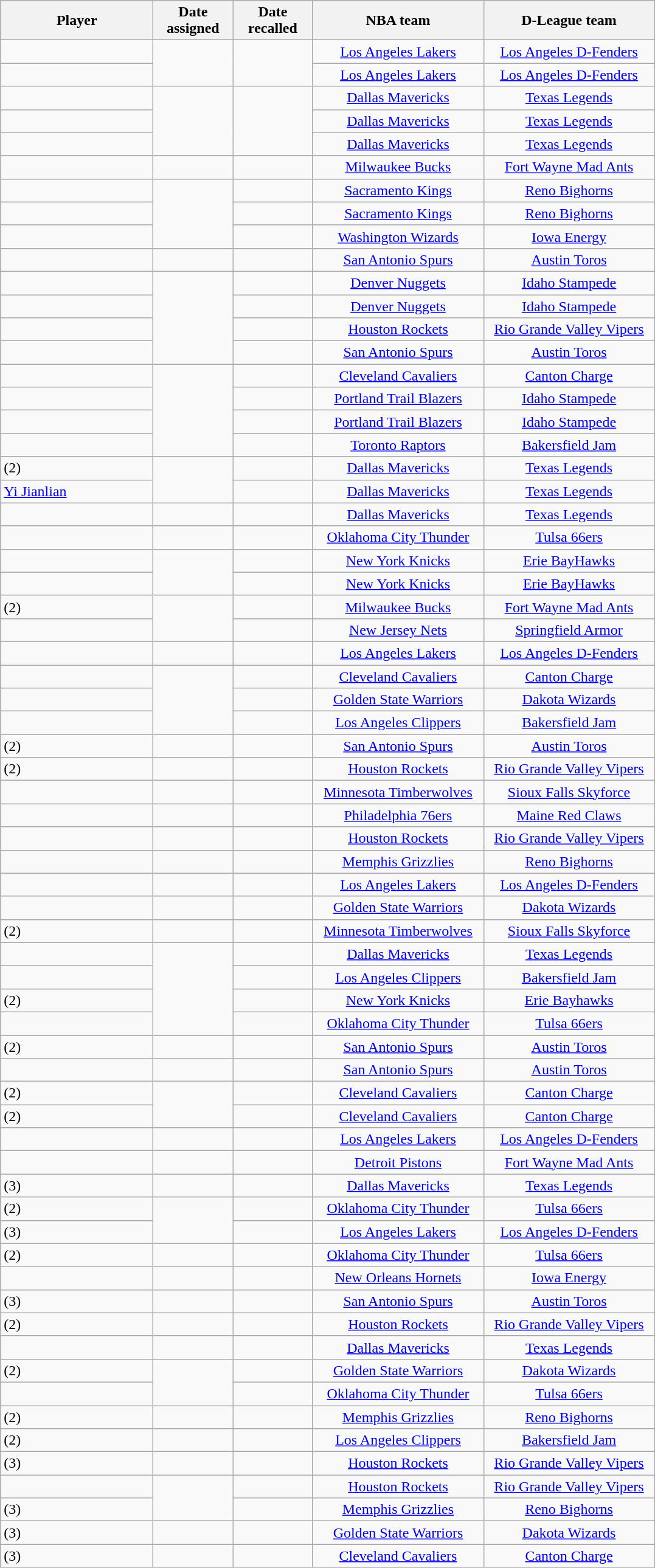<table class="wikitable sortable" style="text-align:center">
<tr>
<th style="width:160px">Player</th>
<th style="width:80px">Date assigned</th>
<th style="width:80px">Date recalled</th>
<th style="width:180px">NBA team</th>
<th style="width:180px">D-League team</th>
</tr>
<tr>
<td align=left></td>
<td rowspan=2></td>
<td rowspan=2></td>
<td><a href='#'>Los Angeles Lakers</a></td>
<td><a href='#'>Los Angeles D-Fenders</a></td>
</tr>
<tr>
<td align=left></td>
<td><a href='#'>Los Angeles Lakers</a></td>
<td><a href='#'>Los Angeles D-Fenders</a></td>
</tr>
<tr>
<td align=left></td>
<td rowspan=3></td>
<td rowspan=3></td>
<td><a href='#'>Dallas Mavericks</a></td>
<td><a href='#'>Texas Legends</a></td>
</tr>
<tr>
<td align=left></td>
<td><a href='#'>Dallas Mavericks</a></td>
<td><a href='#'>Texas Legends</a></td>
</tr>
<tr>
<td align=left></td>
<td><a href='#'>Dallas Mavericks</a></td>
<td><a href='#'>Texas Legends</a></td>
</tr>
<tr>
<td align=left></td>
<td></td>
<td></td>
<td><a href='#'>Milwaukee Bucks</a></td>
<td><a href='#'>Fort Wayne Mad Ants</a></td>
</tr>
<tr>
<td align=left></td>
<td rowspan=3></td>
<td></td>
<td><a href='#'>Sacramento Kings</a></td>
<td><a href='#'>Reno Bighorns</a></td>
</tr>
<tr>
<td align=left></td>
<td></td>
<td><a href='#'>Sacramento Kings</a></td>
<td><a href='#'>Reno Bighorns</a></td>
</tr>
<tr>
<td align=left></td>
<td></td>
<td><a href='#'>Washington Wizards</a></td>
<td><a href='#'>Iowa Energy</a></td>
</tr>
<tr>
<td align=left></td>
<td></td>
<td></td>
<td><a href='#'>San Antonio Spurs</a></td>
<td><a href='#'>Austin Toros</a></td>
</tr>
<tr>
<td align=left></td>
<td rowspan=4></td>
<td></td>
<td><a href='#'>Denver Nuggets</a></td>
<td><a href='#'>Idaho Stampede</a></td>
</tr>
<tr>
<td align=left></td>
<td></td>
<td><a href='#'>Denver Nuggets</a></td>
<td><a href='#'>Idaho Stampede</a></td>
</tr>
<tr>
<td align=left></td>
<td></td>
<td><a href='#'>Houston Rockets</a></td>
<td><a href='#'>Rio Grande Valley Vipers</a></td>
</tr>
<tr>
<td align=left></td>
<td></td>
<td><a href='#'>San Antonio Spurs</a></td>
<td><a href='#'>Austin Toros</a></td>
</tr>
<tr>
<td align=left></td>
<td rowspan=4></td>
<td></td>
<td><a href='#'>Cleveland Cavaliers</a></td>
<td><a href='#'>Canton Charge</a></td>
</tr>
<tr>
<td align=left></td>
<td></td>
<td><a href='#'>Portland Trail Blazers</a></td>
<td><a href='#'>Idaho Stampede</a></td>
</tr>
<tr>
<td align=left></td>
<td></td>
<td><a href='#'>Portland Trail Blazers</a></td>
<td><a href='#'>Idaho Stampede</a></td>
</tr>
<tr>
<td align=left></td>
<td></td>
<td><a href='#'>Toronto Raptors</a></td>
<td><a href='#'>Bakersfield Jam</a></td>
</tr>
<tr>
<td align=left> (2)</td>
<td rowspan=2></td>
<td></td>
<td><a href='#'>Dallas Mavericks</a></td>
<td><a href='#'>Texas Legends</a></td>
</tr>
<tr>
<td align=left><a href='#'>Yi Jianlian</a></td>
<td></td>
<td><a href='#'>Dallas Mavericks</a></td>
<td><a href='#'>Texas Legends</a></td>
</tr>
<tr>
<td align=left></td>
<td></td>
<td></td>
<td><a href='#'>Dallas Mavericks</a></td>
<td><a href='#'>Texas Legends</a></td>
</tr>
<tr>
<td align=left></td>
<td></td>
<td></td>
<td><a href='#'>Oklahoma City Thunder</a></td>
<td><a href='#'>Tulsa 66ers</a></td>
</tr>
<tr>
<td align=left></td>
<td rowspan=2></td>
<td></td>
<td><a href='#'>New York Knicks</a></td>
<td><a href='#'>Erie BayHawks</a></td>
</tr>
<tr>
<td align=left></td>
<td></td>
<td><a href='#'>New York Knicks</a></td>
<td><a href='#'>Erie BayHawks</a></td>
</tr>
<tr>
<td align=left> (2)</td>
<td rowspan=2></td>
<td></td>
<td><a href='#'>Milwaukee Bucks</a></td>
<td><a href='#'>Fort Wayne Mad Ants</a></td>
</tr>
<tr>
<td align=left></td>
<td></td>
<td><a href='#'>New Jersey Nets</a></td>
<td><a href='#'>Springfield Armor</a></td>
</tr>
<tr>
<td align=left></td>
<td></td>
<td></td>
<td><a href='#'>Los Angeles Lakers</a></td>
<td><a href='#'>Los Angeles D-Fenders</a></td>
</tr>
<tr>
<td align=left></td>
<td rowspan=3></td>
<td></td>
<td><a href='#'>Cleveland Cavaliers</a></td>
<td><a href='#'>Canton Charge</a></td>
</tr>
<tr>
<td align=left></td>
<td></td>
<td><a href='#'>Golden State Warriors</a></td>
<td><a href='#'>Dakota Wizards</a></td>
</tr>
<tr>
<td align=left></td>
<td></td>
<td><a href='#'>Los Angeles Clippers</a></td>
<td><a href='#'>Bakersfield Jam</a></td>
</tr>
<tr>
<td align=left> (2)</td>
<td></td>
<td></td>
<td><a href='#'>San Antonio Spurs</a></td>
<td><a href='#'>Austin Toros</a></td>
</tr>
<tr>
<td align=left> (2)</td>
<td></td>
<td></td>
<td><a href='#'>Houston Rockets</a></td>
<td><a href='#'>Rio Grande Valley Vipers</a></td>
</tr>
<tr>
<td align=left></td>
<td></td>
<td></td>
<td><a href='#'>Minnesota Timberwolves</a></td>
<td><a href='#'>Sioux Falls Skyforce</a></td>
</tr>
<tr>
<td align=left></td>
<td></td>
<td></td>
<td><a href='#'>Philadelphia 76ers</a></td>
<td><a href='#'>Maine Red Claws</a></td>
</tr>
<tr>
<td align=left></td>
<td></td>
<td></td>
<td><a href='#'>Houston Rockets</a></td>
<td><a href='#'>Rio Grande Valley Vipers</a></td>
</tr>
<tr>
<td align=left></td>
<td></td>
<td></td>
<td><a href='#'>Memphis Grizzlies</a></td>
<td><a href='#'>Reno Bighorns</a></td>
</tr>
<tr>
<td align=left></td>
<td></td>
<td></td>
<td><a href='#'>Los Angeles Lakers</a></td>
<td><a href='#'>Los Angeles D-Fenders</a></td>
</tr>
<tr>
<td align=left></td>
<td></td>
<td></td>
<td><a href='#'>Golden State Warriors</a></td>
<td><a href='#'>Dakota Wizards</a></td>
</tr>
<tr>
<td align=left> (2)</td>
<td></td>
<td></td>
<td><a href='#'>Minnesota Timberwolves</a></td>
<td><a href='#'>Sioux Falls Skyforce</a></td>
</tr>
<tr>
<td align=left></td>
<td rowspan=4></td>
<td></td>
<td><a href='#'>Dallas Mavericks</a></td>
<td><a href='#'>Texas Legends</a></td>
</tr>
<tr>
<td align=left></td>
<td></td>
<td><a href='#'>Los Angeles Clippers</a></td>
<td><a href='#'>Bakersfield Jam</a></td>
</tr>
<tr>
<td align=left> (2)</td>
<td></td>
<td><a href='#'>New York Knicks</a></td>
<td><a href='#'>Erie Bayhawks</a></td>
</tr>
<tr>
<td align=left></td>
<td></td>
<td><a href='#'>Oklahoma City Thunder</a></td>
<td><a href='#'>Tulsa 66ers</a></td>
</tr>
<tr>
<td align=left> (2)</td>
<td></td>
<td></td>
<td><a href='#'>San Antonio Spurs</a></td>
<td><a href='#'>Austin Toros</a></td>
</tr>
<tr>
<td align=left></td>
<td></td>
<td></td>
<td><a href='#'>San Antonio Spurs</a></td>
<td><a href='#'>Austin Toros</a></td>
</tr>
<tr>
<td align=left> (2)</td>
<td rowspan=2></td>
<td></td>
<td><a href='#'>Cleveland Cavaliers</a></td>
<td><a href='#'>Canton Charge</a></td>
</tr>
<tr>
<td align=left> (2)</td>
<td></td>
<td><a href='#'>Cleveland Cavaliers</a></td>
<td><a href='#'>Canton Charge</a></td>
</tr>
<tr>
<td align=left></td>
<td></td>
<td></td>
<td><a href='#'>Los Angeles Lakers</a></td>
<td><a href='#'>Los Angeles D-Fenders</a></td>
</tr>
<tr>
<td align=left></td>
<td></td>
<td></td>
<td><a href='#'>Detroit Pistons</a></td>
<td><a href='#'>Fort Wayne Mad Ants</a></td>
</tr>
<tr>
<td align=left> (3)</td>
<td></td>
<td></td>
<td><a href='#'>Dallas Mavericks</a></td>
<td><a href='#'>Texas Legends</a></td>
</tr>
<tr>
<td align=left> (2)</td>
<td rowspan=2></td>
<td></td>
<td><a href='#'>Oklahoma City Thunder</a></td>
<td><a href='#'>Tulsa 66ers</a></td>
</tr>
<tr>
<td align=left> (3)</td>
<td></td>
<td><a href='#'>Los Angeles Lakers</a></td>
<td><a href='#'>Los Angeles D-Fenders</a></td>
</tr>
<tr>
<td align=left> (2)</td>
<td></td>
<td></td>
<td><a href='#'>Oklahoma City Thunder</a></td>
<td><a href='#'>Tulsa 66ers</a></td>
</tr>
<tr>
<td align=left></td>
<td></td>
<td></td>
<td><a href='#'>New Orleans Hornets</a></td>
<td><a href='#'>Iowa Energy</a></td>
</tr>
<tr>
<td align=left> (3)</td>
<td></td>
<td></td>
<td><a href='#'>San Antonio Spurs</a></td>
<td><a href='#'>Austin Toros</a></td>
</tr>
<tr>
<td align=left> (2)</td>
<td></td>
<td></td>
<td><a href='#'>Houston Rockets</a></td>
<td><a href='#'>Rio Grande Valley Vipers</a></td>
</tr>
<tr>
<td align=left></td>
<td></td>
<td></td>
<td><a href='#'>Dallas Mavericks</a></td>
<td><a href='#'>Texas Legends</a></td>
</tr>
<tr>
<td align=left> (2)</td>
<td rowspan=2></td>
<td></td>
<td><a href='#'>Golden State Warriors</a></td>
<td><a href='#'>Dakota Wizards</a></td>
</tr>
<tr>
<td align=left></td>
<td></td>
<td><a href='#'>Oklahoma City Thunder</a></td>
<td><a href='#'>Tulsa 66ers</a></td>
</tr>
<tr>
<td align=left> (2)</td>
<td></td>
<td></td>
<td><a href='#'>Memphis Grizzlies</a></td>
<td><a href='#'>Reno Bighorns</a></td>
</tr>
<tr>
<td align=left> (2)</td>
<td></td>
<td></td>
<td><a href='#'>Los Angeles Clippers</a></td>
<td><a href='#'>Bakersfield Jam</a></td>
</tr>
<tr>
<td align=left> (3)</td>
<td></td>
<td></td>
<td><a href='#'>Houston Rockets</a></td>
<td><a href='#'>Rio Grande Valley Vipers</a></td>
</tr>
<tr>
<td align=left></td>
<td rowspan=2></td>
<td></td>
<td><a href='#'>Houston Rockets</a></td>
<td><a href='#'>Rio Grande Valley Vipers</a></td>
</tr>
<tr>
<td align=left> (3)</td>
<td></td>
<td><a href='#'>Memphis Grizzlies</a></td>
<td><a href='#'>Reno Bighorns</a></td>
</tr>
<tr>
<td align=left> (3)</td>
<td></td>
<td></td>
<td><a href='#'>Golden State Warriors</a></td>
<td><a href='#'>Dakota Wizards</a></td>
</tr>
<tr>
<td align=left> (3)</td>
<td></td>
<td></td>
<td><a href='#'>Cleveland Cavaliers</a></td>
<td><a href='#'>Canton Charge</a></td>
</tr>
</table>
